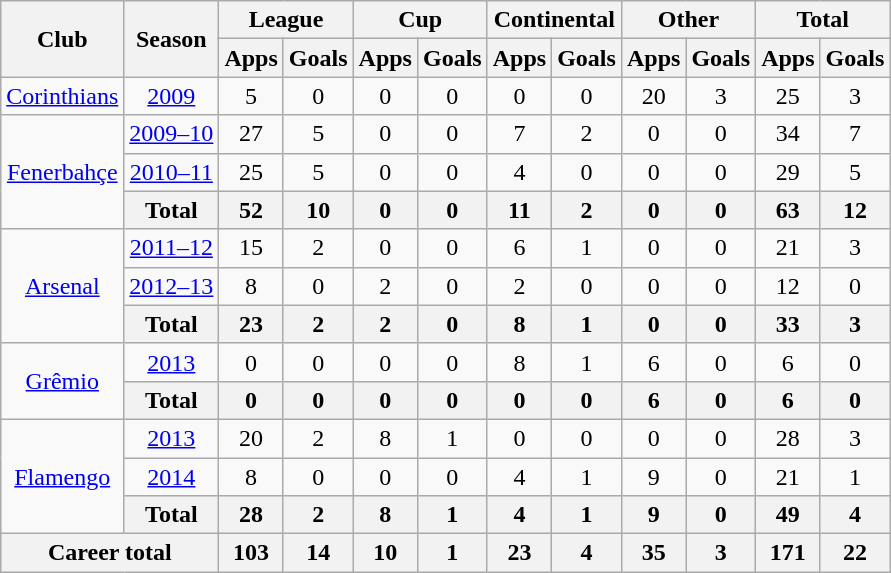<table class="wikitable" style="text-align:center">
<tr>
<th rowspan="2">Club</th>
<th rowspan="2">Season</th>
<th colspan="2">League</th>
<th colspan="2">Cup</th>
<th colspan="2">Continental</th>
<th colspan="2">Other</th>
<th colspan="2">Total</th>
</tr>
<tr>
<th>Apps</th>
<th>Goals</th>
<th>Apps</th>
<th>Goals</th>
<th>Apps</th>
<th>Goals</th>
<th>Apps</th>
<th>Goals</th>
<th>Apps</th>
<th>Goals</th>
</tr>
<tr>
<td><a href='#'>Corinthians</a></td>
<td><a href='#'>2009</a></td>
<td>5</td>
<td>0</td>
<td>0</td>
<td>0</td>
<td>0</td>
<td>0</td>
<td>20</td>
<td>3</td>
<td>25</td>
<td>3</td>
</tr>
<tr>
<td rowspan="3"><a href='#'>Fenerbahçe</a></td>
<td><a href='#'>2009–10</a></td>
<td>27</td>
<td>5</td>
<td>0</td>
<td>0</td>
<td>7</td>
<td>2</td>
<td>0</td>
<td>0</td>
<td>34</td>
<td>7</td>
</tr>
<tr>
<td><a href='#'>2010–11</a></td>
<td>25</td>
<td>5</td>
<td>0</td>
<td>0</td>
<td>4</td>
<td>0</td>
<td>0</td>
<td>0</td>
<td>29</td>
<td>5</td>
</tr>
<tr>
<th>Total</th>
<th>52</th>
<th>10</th>
<th>0</th>
<th>0</th>
<th>11</th>
<th>2</th>
<th>0</th>
<th>0</th>
<th>63</th>
<th>12</th>
</tr>
<tr>
<td rowspan="3"><a href='#'>Arsenal</a></td>
<td><a href='#'>2011–12</a></td>
<td>15</td>
<td>2</td>
<td>0</td>
<td>0</td>
<td>6</td>
<td>1</td>
<td>0</td>
<td>0</td>
<td>21</td>
<td>3</td>
</tr>
<tr>
<td><a href='#'>2012–13</a></td>
<td>8</td>
<td>0</td>
<td>2</td>
<td>0</td>
<td>2</td>
<td>0</td>
<td>0</td>
<td>0</td>
<td>12</td>
<td>0</td>
</tr>
<tr>
<th>Total</th>
<th>23</th>
<th>2</th>
<th>2</th>
<th>0</th>
<th>8</th>
<th>1</th>
<th>0</th>
<th>0</th>
<th>33</th>
<th>3</th>
</tr>
<tr>
<td rowspan="2"><a href='#'>Grêmio</a></td>
<td><a href='#'>2013</a></td>
<td>0</td>
<td>0</td>
<td>0</td>
<td>0</td>
<td>8</td>
<td>1</td>
<td>6</td>
<td>0</td>
<td>6</td>
<td>0</td>
</tr>
<tr>
<th>Total</th>
<th>0</th>
<th>0</th>
<th>0</th>
<th>0</th>
<th>0</th>
<th>0</th>
<th>6</th>
<th>0</th>
<th>6</th>
<th>0</th>
</tr>
<tr>
<td rowspan="3"><a href='#'>Flamengo</a></td>
<td><a href='#'>2013</a></td>
<td>20</td>
<td>2</td>
<td>8</td>
<td>1</td>
<td>0</td>
<td>0</td>
<td>0</td>
<td>0</td>
<td>28</td>
<td>3</td>
</tr>
<tr>
<td><a href='#'>2014</a></td>
<td>8</td>
<td>0</td>
<td>0</td>
<td>0</td>
<td>4</td>
<td>1</td>
<td>9</td>
<td>0</td>
<td>21</td>
<td>1</td>
</tr>
<tr>
<th>Total</th>
<th>28</th>
<th>2</th>
<th>8</th>
<th>1</th>
<th>4</th>
<th>1</th>
<th>9</th>
<th>0</th>
<th>49</th>
<th>4</th>
</tr>
<tr>
<th colspan="2">Career total</th>
<th>103</th>
<th>14</th>
<th>10</th>
<th>1</th>
<th>23</th>
<th>4</th>
<th>35</th>
<th>3</th>
<th>171</th>
<th>22</th>
</tr>
</table>
